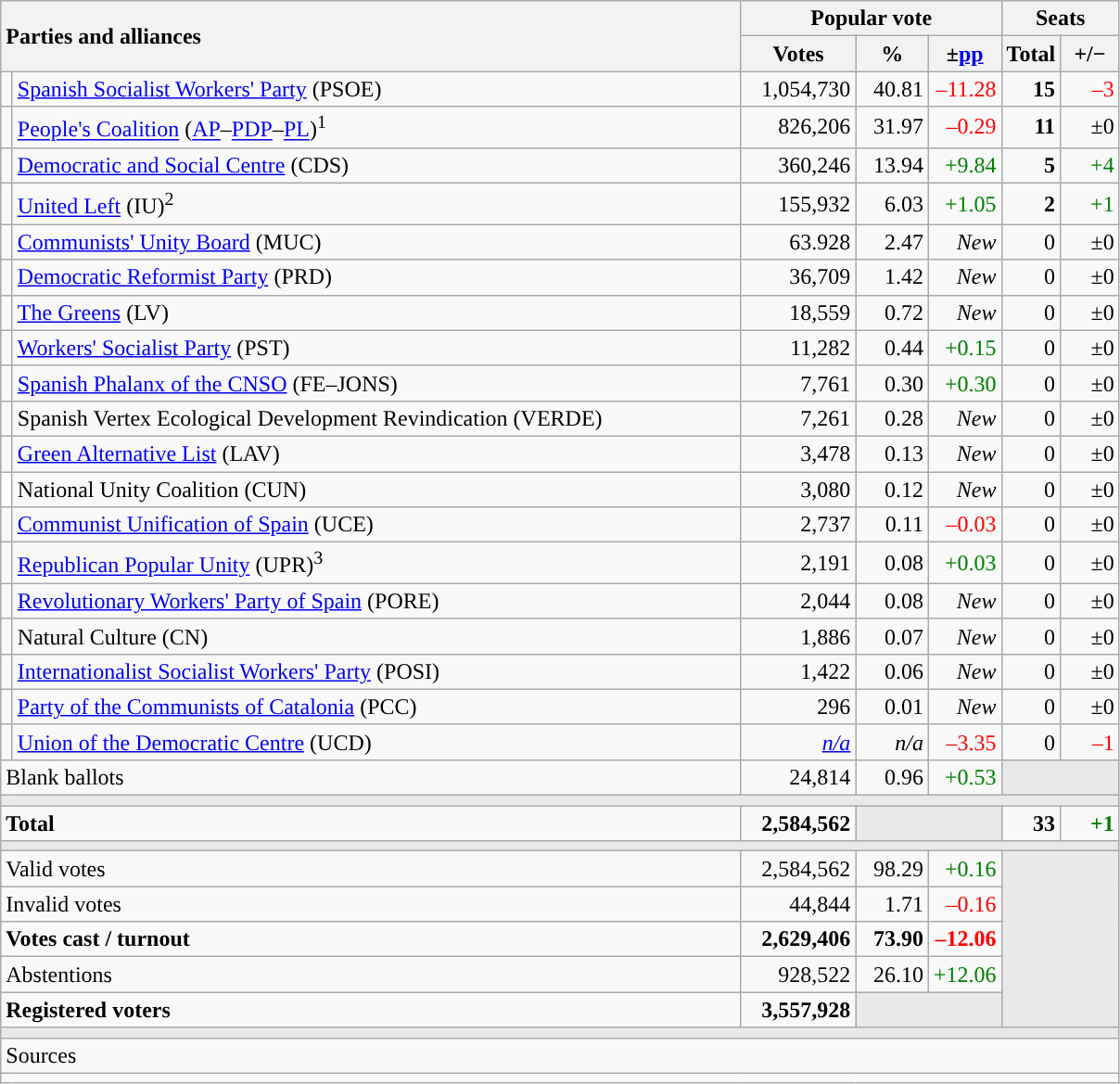<table class="wikitable" style="text-align:right;">
<tr>
<th style="text-align:left;" rowspan="2" colspan="2" width="525">Parties and alliances</th>
<th colspan="3">Popular vote</th>
<th colspan="2">Seats</th>
</tr>
<tr>
<th width="75">Votes</th>
<th width="45">%</th>
<th width="45">±<a href='#'>pp</a></th>
<th width="35">Total</th>
<th width="35">+/−</th>
</tr>
<tr>
<td width="1" style="color:inherit;background:"></td>
<td align="left"><a href='#'>Spanish Socialist Workers' Party</a> (PSOE)</td>
<td>1,054,730</td>
<td>40.81</td>
<td style="color:red;">–11.28</td>
<td><strong>15</strong></td>
<td style="color:red;">–3</td>
</tr>
<tr>
<td style="color:inherit;background:"></td>
<td align="left"><a href='#'>People's Coalition</a> (<a href='#'>AP</a>–<a href='#'>PDP</a>–<a href='#'>PL</a>)<sup>1</sup></td>
<td>826,206</td>
<td>31.97</td>
<td style="color:red;">–0.29</td>
<td><strong>11</strong></td>
<td>±0</td>
</tr>
<tr>
<td style="color:inherit;background:"></td>
<td align="left"><a href='#'>Democratic and Social Centre</a> (CDS)</td>
<td>360,246</td>
<td>13.94</td>
<td style="color:green;">+9.84</td>
<td><strong>5</strong></td>
<td style="color:green;">+4</td>
</tr>
<tr>
<td style="color:inherit;background:"></td>
<td align="left"><a href='#'>United Left</a> (IU)<sup>2</sup></td>
<td>155,932</td>
<td>6.03</td>
<td style="color:green;">+1.05</td>
<td><strong>2</strong></td>
<td style="color:green;">+1</td>
</tr>
<tr>
<td style="color:inherit;background:"></td>
<td align="left"><a href='#'>Communists' Unity Board</a> (MUC)</td>
<td>63.928</td>
<td>2.47</td>
<td><em>New</em></td>
<td>0</td>
<td>±0</td>
</tr>
<tr>
<td style="color:inherit;background:"></td>
<td align="left"><a href='#'>Democratic Reformist Party</a> (PRD)</td>
<td>36,709</td>
<td>1.42</td>
<td><em>New</em></td>
<td>0</td>
<td>±0</td>
</tr>
<tr>
<td style="color:inherit;background:"></td>
<td align="left"><a href='#'>The Greens</a> (LV)</td>
<td>18,559</td>
<td>0.72</td>
<td><em>New</em></td>
<td>0</td>
<td>±0</td>
</tr>
<tr>
<td style="color:inherit;background:"></td>
<td align="left"><a href='#'>Workers' Socialist Party</a> (PST)</td>
<td>11,282</td>
<td>0.44</td>
<td style="color:green;">+0.15</td>
<td>0</td>
<td>±0</td>
</tr>
<tr>
<td style="color:inherit;background:"></td>
<td align="left"><a href='#'>Spanish Phalanx of the CNSO</a> (FE–JONS)</td>
<td>7,761</td>
<td>0.30</td>
<td style="color:green;">+0.30</td>
<td>0</td>
<td>±0</td>
</tr>
<tr>
<td style="color:inherit;background:"></td>
<td align="left">Spanish Vertex Ecological Development Revindication (VERDE)</td>
<td>7,261</td>
<td>0.28</td>
<td><em>New</em></td>
<td>0</td>
<td>±0</td>
</tr>
<tr>
<td style="color:inherit;background:"></td>
<td align="left"><a href='#'>Green Alternative List</a> (LAV)</td>
<td>3,478</td>
<td>0.13</td>
<td><em>New</em></td>
<td>0</td>
<td>±0</td>
</tr>
<tr>
<td bgcolor="white"></td>
<td align="left">National Unity Coalition (CUN)</td>
<td>3,080</td>
<td>0.12</td>
<td><em>New</em></td>
<td>0</td>
<td>±0</td>
</tr>
<tr>
<td style="color:inherit;background:"></td>
<td align="left"><a href='#'>Communist Unification of Spain</a> (UCE)</td>
<td>2,737</td>
<td>0.11</td>
<td style="color:red;">–0.03</td>
<td>0</td>
<td>±0</td>
</tr>
<tr>
<td style="color:inherit;background:"></td>
<td align="left"><a href='#'>Republican Popular Unity</a> (UPR)<sup>3</sup></td>
<td>2,191</td>
<td>0.08</td>
<td style="color:green;">+0.03</td>
<td>0</td>
<td>±0</td>
</tr>
<tr>
<td style="color:inherit;background:"></td>
<td align="left"><a href='#'>Revolutionary Workers' Party of Spain</a> (PORE)</td>
<td>2,044</td>
<td>0.08</td>
<td><em>New</em></td>
<td>0</td>
<td>±0</td>
</tr>
<tr>
<td style="color:inherit;background:"></td>
<td align="left">Natural Culture (CN)</td>
<td>1,886</td>
<td>0.07</td>
<td><em>New</em></td>
<td>0</td>
<td>±0</td>
</tr>
<tr>
<td style="color:inherit;background:"></td>
<td align="left"><a href='#'>Internationalist Socialist Workers' Party</a> (POSI)</td>
<td>1,422</td>
<td>0.06</td>
<td><em>New</em></td>
<td>0</td>
<td>±0</td>
</tr>
<tr>
<td style="color:inherit;background:"></td>
<td align="left"><a href='#'>Party of the Communists of Catalonia</a> (PCC)</td>
<td>296</td>
<td>0.01</td>
<td><em>New</em></td>
<td>0</td>
<td>±0</td>
</tr>
<tr>
<td style="color:inherit;background:"></td>
<td align="left"><a href='#'>Union of the Democratic Centre</a> (UCD)</td>
<td><em><a href='#'>n/a</a></em></td>
<td><em>n/a</em></td>
<td style="color:red;">–3.35</td>
<td>0</td>
<td style="color:red;">–1</td>
</tr>
<tr>
<td align="left" colspan="2">Blank ballots</td>
<td>24,814</td>
<td>0.96</td>
<td style="color:green;">+0.53</td>
<td bgcolor="#E9E9E9" colspan="2"></td>
</tr>
<tr>
<td colspan="7" bgcolor="#E9E9E9"></td>
</tr>
<tr style="font-weight:bold;">
<td align="left" colspan="2">Total</td>
<td>2,584,562</td>
<td bgcolor="#E9E9E9" colspan="2"></td>
<td>33</td>
<td style="color:green;">+1</td>
</tr>
<tr>
<td colspan="7" bgcolor="#E9E9E9"></td>
</tr>
<tr>
<td align="left" colspan="2">Valid votes</td>
<td>2,584,562</td>
<td>98.29</td>
<td style="color:green;">+0.16</td>
<td bgcolor="#E9E9E9" colspan="2" rowspan="5"></td>
</tr>
<tr>
<td align="left" colspan="2">Invalid votes</td>
<td>44,844</td>
<td>1.71</td>
<td style="color:red;">–0.16</td>
</tr>
<tr style="font-weight:bold;">
<td align="left" colspan="2">Votes cast / turnout</td>
<td>2,629,406</td>
<td>73.90</td>
<td style="color:red;">–12.06</td>
</tr>
<tr>
<td align="left" colspan="2">Abstentions</td>
<td>928,522</td>
<td>26.10</td>
<td style="color:green;">+12.06</td>
</tr>
<tr style="font-weight:bold;">
<td align="left" colspan="2">Registered voters</td>
<td>3,557,928</td>
<td bgcolor="#E9E9E9" colspan="2"></td>
</tr>
<tr>
<td colspan="7" bgcolor="#E9E9E9"></td>
</tr>
<tr>
<td align="left" colspan="7">Sources</td>
</tr>
<tr>
<td colspan="7" style="text-align:left; max-width:790px;"></td>
</tr>
</table>
